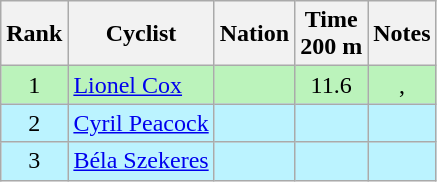<table class="wikitable sortable" style="text-align:center">
<tr>
<th>Rank</th>
<th>Cyclist</th>
<th>Nation</th>
<th>Time<br>200 m</th>
<th>Notes</th>
</tr>
<tr bgcolor=bbf3bb>
<td>1</td>
<td align=left><a href='#'>Lionel Cox</a></td>
<td align=left></td>
<td>11.6</td>
<td>, </td>
</tr>
<tr bgcolor=bbf3ff>
<td>2</td>
<td align=left><a href='#'>Cyril Peacock</a></td>
<td align=left></td>
<td></td>
<td></td>
</tr>
<tr bgcolor=bbf3ff>
<td>3</td>
<td align=left><a href='#'>Béla Szekeres</a></td>
<td align=left></td>
<td></td>
<td></td>
</tr>
</table>
